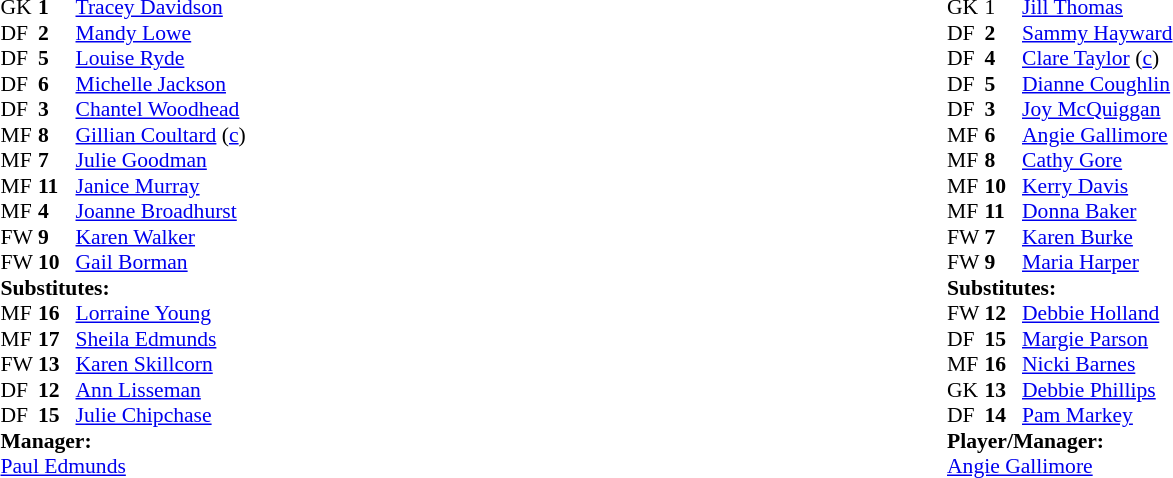<table style="width:100%;">
<tr>
<td style="vertical-align:top; width:50%;"><br><table style="font-size: 90%" cellspacing="0" cellpadding="0">
<tr>
<td colspan="4"></td>
</tr>
<tr>
<th width="25"></th>
<th width="25"></th>
</tr>
<tr>
<td>GK</td>
<td><strong>1</strong></td>
<td> <a href='#'>Tracey Davidson</a></td>
</tr>
<tr>
<td>DF</td>
<td><strong>2</strong></td>
<td> <a href='#'>Mandy Lowe</a></td>
</tr>
<tr>
<td>DF</td>
<td><strong>5</strong></td>
<td> <a href='#'>Louise Ryde</a></td>
</tr>
<tr>
<td>DF</td>
<td><strong>6</strong></td>
<td> <a href='#'>Michelle Jackson</a></td>
</tr>
<tr>
<td>DF</td>
<td><strong>3</strong></td>
<td> <a href='#'>Chantel Woodhead</a></td>
</tr>
<tr>
<td>MF</td>
<td><strong>8</strong></td>
<td> <a href='#'>Gillian Coultard</a> (<a href='#'>c</a>)</td>
<td></td>
<td></td>
</tr>
<tr>
<td>MF</td>
<td><strong>7</strong></td>
<td> <a href='#'>Julie Goodman</a></td>
</tr>
<tr>
<td>MF</td>
<td><strong>11</strong></td>
<td> <a href='#'>Janice Murray</a></td>
</tr>
<tr>
<td>MF</td>
<td><strong>4</strong></td>
<td> <a href='#'>Joanne Broadhurst</a></td>
</tr>
<tr>
<td>FW</td>
<td><strong>9</strong></td>
<td> <a href='#'>Karen Walker</a></td>
</tr>
<tr>
<td>FW</td>
<td><strong>10</strong></td>
<td> <a href='#'>Gail Borman</a></td>
</tr>
<tr>
<td colspan=4><strong>Substitutes:</strong></td>
</tr>
<tr>
<td>MF</td>
<td><strong>16</strong></td>
<td> <a href='#'>Lorraine Young</a></td>
</tr>
<tr>
<td>MF</td>
<td><strong>17</strong></td>
<td> <a href='#'>Sheila Edmunds</a></td>
</tr>
<tr>
<td>FW</td>
<td><strong>13</strong></td>
<td> <a href='#'>Karen Skillcorn</a></td>
</tr>
<tr>
<td>DF</td>
<td><strong>12</strong></td>
<td> <a href='#'>Ann Lisseman</a></td>
<td></td>
<td></td>
<td></td>
<td></td>
</tr>
<tr>
<td>DF</td>
<td><strong>15</strong></td>
<td> <a href='#'>Julie Chipchase</a></td>
<td></td>
<td></td>
</tr>
<tr>
<td colspan=4><strong>Manager:</strong></td>
</tr>
<tr>
<td colspan="4"> <a href='#'>Paul Edmunds</a></td>
</tr>
</table>
</td>
<td style="vertical-align:top; width:50%;"><br><table style="font-size: 90%" cellspacing="0" cellpadding="0">
<tr>
<td colspan="4"></td>
</tr>
<tr>
<th width="25"></th>
<th width="25"></th>
</tr>
<tr>
<td>GK</td>
<td>1</td>
<td> <a href='#'>Jill Thomas</a></td>
</tr>
<tr>
<td>DF</td>
<td><strong>2</strong></td>
<td> <a href='#'>Sammy Hayward</a></td>
</tr>
<tr>
<td>DF</td>
<td><strong>4</strong></td>
<td> <a href='#'>Clare Taylor</a> (<a href='#'>c</a>)</td>
</tr>
<tr>
<td>DF</td>
<td><strong>5</strong></td>
<td> <a href='#'>Dianne Coughlin</a></td>
</tr>
<tr>
<td>DF</td>
<td><strong>3</strong></td>
<td> <a href='#'>Joy McQuiggan</a></td>
</tr>
<tr>
<td>MF</td>
<td><strong>6</strong></td>
<td> <a href='#'>Angie Gallimore</a></td>
</tr>
<tr>
<td>MF</td>
<td><strong>8</strong></td>
<td> <a href='#'>Cathy Gore</a></td>
</tr>
<tr>
<td>MF</td>
<td><strong>10</strong></td>
<td> <a href='#'>Kerry Davis</a></td>
</tr>
<tr>
<td>MF</td>
<td><strong>11</strong></td>
<td> <a href='#'>Donna Baker</a></td>
<td></td>
<td></td>
</tr>
<tr>
<td>FW</td>
<td><strong>7</strong></td>
<td> <a href='#'>Karen Burke</a></td>
</tr>
<tr>
<td>FW</td>
<td><strong>9</strong></td>
<td> <a href='#'>Maria Harper</a></td>
</tr>
<tr>
<td colspan=4><strong>Substitutes:</strong></td>
</tr>
<tr>
<td>FW</td>
<td><strong>12</strong></td>
<td> <a href='#'>Debbie Holland</a></td>
<td></td>
<td></td>
</tr>
<tr>
<td>DF</td>
<td><strong>15</strong></td>
<td> <a href='#'>Margie Parson</a></td>
</tr>
<tr>
<td>MF</td>
<td><strong>16</strong></td>
<td> <a href='#'>Nicki Barnes</a></td>
</tr>
<tr>
<td>GK</td>
<td><strong>13</strong></td>
<td> <a href='#'>Debbie Phillips</a></td>
</tr>
<tr>
<td>DF</td>
<td><strong>14</strong></td>
<td> <a href='#'>Pam Markey</a></td>
</tr>
<tr>
<td colspan=4><strong>Player/Manager:</strong></td>
</tr>
<tr>
<td colspan="4"> <a href='#'>Angie Gallimore</a></td>
</tr>
</table>
</td>
</tr>
</table>
